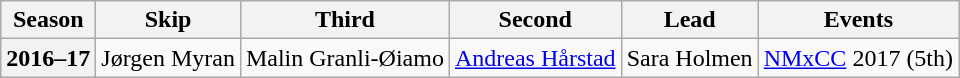<table class="wikitable">
<tr>
<th scope="col">Season</th>
<th scope="col">Skip</th>
<th scope="col">Third</th>
<th scope="col">Second</th>
<th scope="col">Lead</th>
<th scope="col">Events</th>
</tr>
<tr>
<th scope="row">2016–17</th>
<td>Jørgen Myran</td>
<td>Malin Granli-Øiamo</td>
<td><a href='#'>Andreas Hårstad</a></td>
<td>Sara Holmen</td>
<td><a href='#'>NMxCC</a> 2017 (5th)</td>
</tr>
</table>
